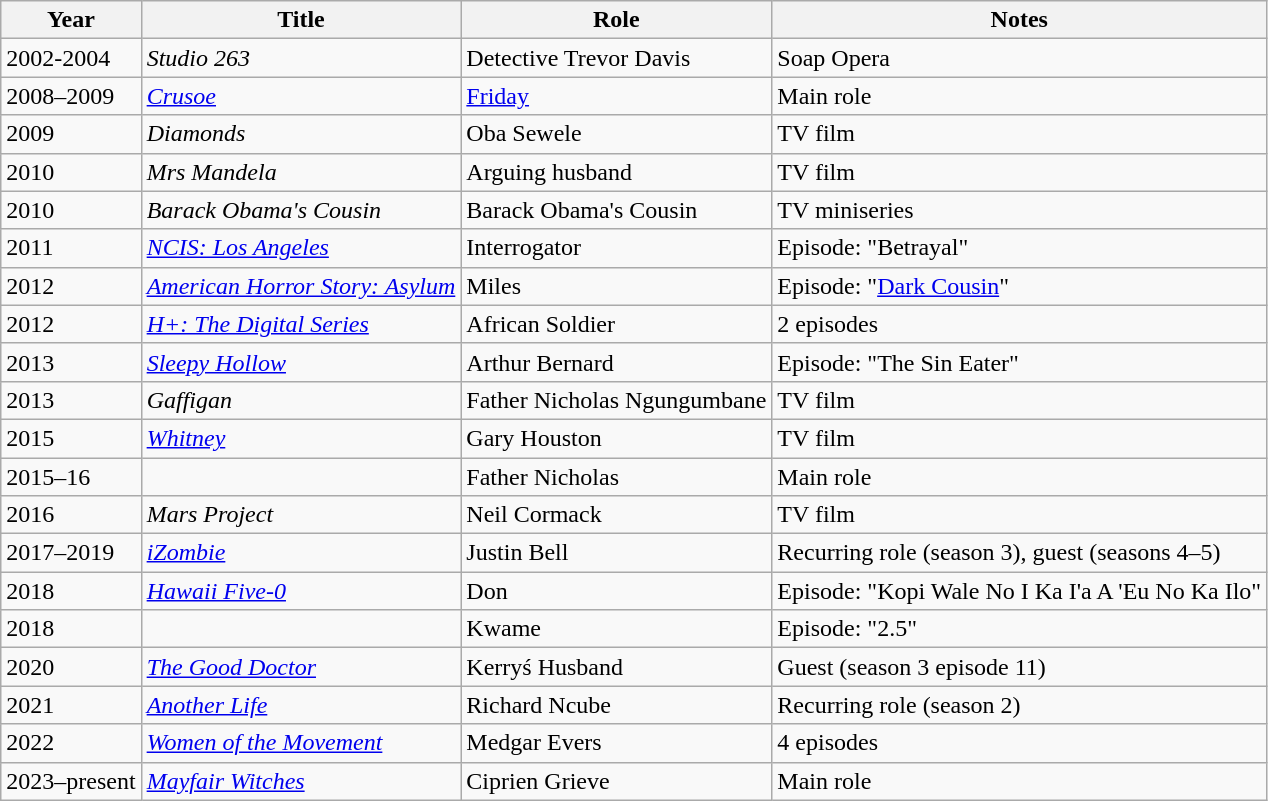<table class="wikitable sortable">
<tr>
<th>Year</th>
<th>Title</th>
<th>Role</th>
<th class="unsortable">Notes</th>
</tr>
<tr>
<td>2002-2004</td>
<td><em>Studio 263</em></td>
<td>Detective Trevor Davis</td>
<td>Soap Opera</td>
</tr>
<tr>
<td>2008–2009</td>
<td><em><a href='#'>Crusoe</a></em></td>
<td><a href='#'>Friday</a></td>
<td>Main role</td>
</tr>
<tr>
<td>2009</td>
<td><em>Diamonds</em></td>
<td>Oba Sewele</td>
<td>TV film</td>
</tr>
<tr>
<td>2010</td>
<td><em>Mrs Mandela</em></td>
<td>Arguing husband</td>
<td>TV film</td>
</tr>
<tr>
<td>2010</td>
<td><em>Barack Obama's Cousin</em></td>
<td>Barack Obama's Cousin</td>
<td>TV miniseries</td>
</tr>
<tr>
<td>2011</td>
<td><em><a href='#'>NCIS: Los Angeles</a></em></td>
<td>Interrogator</td>
<td>Episode: "Betrayal"</td>
</tr>
<tr>
<td>2012</td>
<td><em><a href='#'>American Horror Story: Asylum</a></em></td>
<td>Miles</td>
<td>Episode: "<a href='#'>Dark Cousin</a>"</td>
</tr>
<tr>
<td>2012</td>
<td><em><a href='#'>H+: The Digital Series</a></em></td>
<td>African Soldier</td>
<td>2 episodes</td>
</tr>
<tr>
<td>2013</td>
<td><em><a href='#'>Sleepy Hollow</a></em></td>
<td>Arthur Bernard</td>
<td>Episode: "The Sin Eater"</td>
</tr>
<tr>
<td>2013</td>
<td><em>Gaffigan</em></td>
<td>Father Nicholas Ngungumbane</td>
<td>TV film</td>
</tr>
<tr>
<td>2015</td>
<td><em><a href='#'>Whitney</a></em></td>
<td>Gary Houston</td>
<td>TV film</td>
</tr>
<tr>
<td>2015–16</td>
<td><em></em></td>
<td>Father Nicholas</td>
<td>Main role</td>
</tr>
<tr>
<td>2016</td>
<td><em>Mars Project</em></td>
<td>Neil Cormack</td>
<td>TV film</td>
</tr>
<tr>
<td>2017–2019</td>
<td><em><a href='#'>iZombie</a></em></td>
<td>Justin Bell</td>
<td>Recurring role (season 3), guest (seasons 4–5)</td>
</tr>
<tr>
<td>2018</td>
<td><em><a href='#'>Hawaii Five-0</a></em></td>
<td>Don</td>
<td>Episode: "Kopi Wale No I Ka I'a A 'Eu No Ka Ilo"</td>
</tr>
<tr>
<td>2018</td>
<td><em></em></td>
<td>Kwame</td>
<td>Episode: "2.5"</td>
</tr>
<tr>
<td>2020</td>
<td><em><a href='#'>The Good Doctor</a></em></td>
<td>Kerryś Husband</td>
<td>Guest (season 3 episode 11)</td>
</tr>
<tr>
<td>2021</td>
<td><em><a href='#'>Another Life</a></em></td>
<td>Richard Ncube</td>
<td>Recurring role (season 2)</td>
</tr>
<tr>
<td>2022</td>
<td><em><a href='#'>Women of the Movement</a></em></td>
<td>Medgar Evers</td>
<td>4 episodes</td>
</tr>
<tr>
<td>2023–present</td>
<td><em><a href='#'>Mayfair Witches</a></em></td>
<td>Ciprien Grieve</td>
<td>Main role</td>
</tr>
</table>
